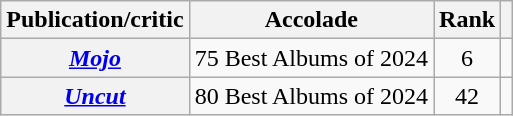<table class="wikitable sortable plainrowheaders">
<tr>
<th scope="col">Publication/critic</th>
<th scope="col">Accolade</th>
<th scope="col">Rank</th>
<th scope="col" class="unsortable"></th>
</tr>
<tr>
<th scope="row"><em><a href='#'>Mojo</a></em></th>
<td>75 Best Albums of 2024</td>
<td style="text-align: center;">6</td>
<td style="text-align: center;"></td>
</tr>
<tr>
<th scope="row"><em><a href='#'>Uncut</a></em></th>
<td>80 Best Albums of 2024</td>
<td style="text-align: center;">42</td>
<td style="text-align: center;"></td>
</tr>
</table>
